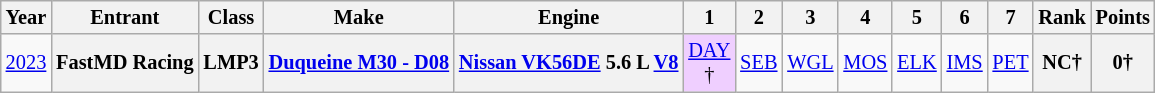<table class="wikitable" style="text-align:center; font-size:85%">
<tr>
<th>Year</th>
<th>Entrant</th>
<th>Class</th>
<th>Make</th>
<th>Engine</th>
<th>1</th>
<th>2</th>
<th>3</th>
<th>4</th>
<th>5</th>
<th>6</th>
<th>7</th>
<th>Rank</th>
<th>Points</th>
</tr>
<tr>
<td><a href='#'>2023</a></td>
<th nowrap>FastMD Racing</th>
<th>LMP3</th>
<th nowrap><a href='#'>Duqueine M30 - D08</a></th>
<th nowrap><a href='#'>Nissan VK56DE</a> 5.6 L <a href='#'>V8</a></th>
<td style="background:#EFCFFF;"><a href='#'>DAY</a><br>†</td>
<td style="background:#;"><a href='#'>SEB</a><br></td>
<td style="background:#;"><a href='#'>WGL</a><br></td>
<td style="background:#;"><a href='#'>MOS</a><br></td>
<td style="background:#;"><a href='#'>ELK</a><br></td>
<td style="background:#;"><a href='#'>IMS</a><br></td>
<td style="background:#;"><a href='#'>PET</a><br></td>
<th>NC†</th>
<th>0†</th>
</tr>
</table>
